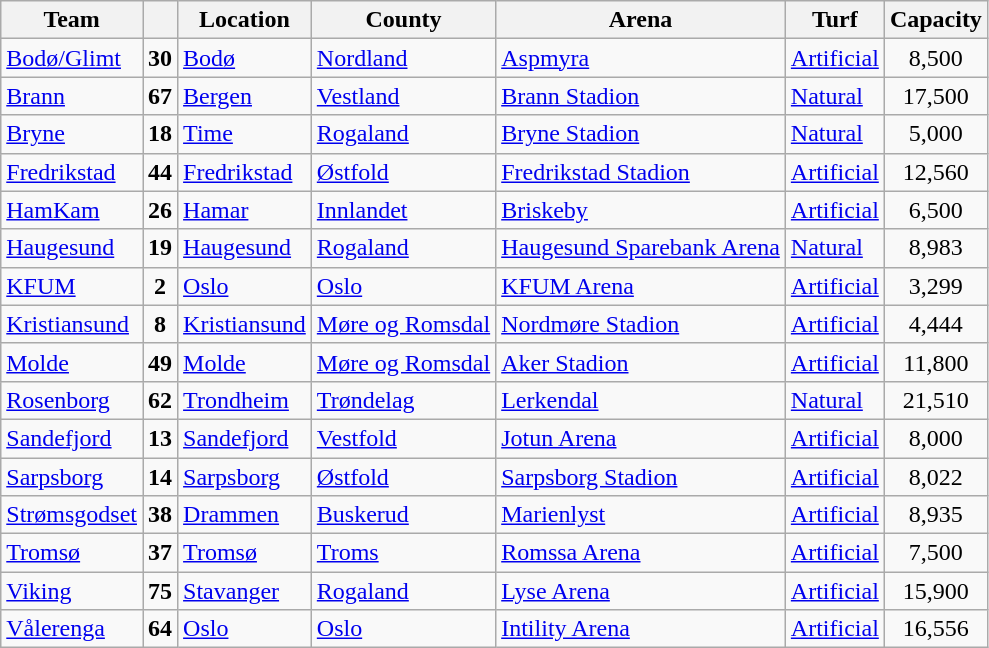<table class="wikitable sortable" border="1">
<tr>
<th>Team</th>
<th></th>
<th>Location</th>
<th>County</th>
<th>Arena</th>
<th>Turf</th>
<th>Capacity</th>
</tr>
<tr>
<td><a href='#'>Bodø/Glimt</a></td>
<td align="center"><strong>30</strong></td>
<td><a href='#'>Bodø</a></td>
<td><a href='#'>Nordland</a></td>
<td><a href='#'>Aspmyra</a></td>
<td><a href='#'>Artificial</a></td>
<td align="center">8,500</td>
</tr>
<tr>
<td><a href='#'>Brann</a></td>
<td align="center"><strong>67</strong></td>
<td><a href='#'>Bergen</a></td>
<td><a href='#'>Vestland</a></td>
<td><a href='#'>Brann Stadion</a></td>
<td><a href='#'>Natural</a></td>
<td align="center">17,500</td>
</tr>
<tr>
<td><a href='#'>Bryne</a></td>
<td align="center"><strong>18</strong></td>
<td><a href='#'>Time</a></td>
<td><a href='#'>Rogaland</a></td>
<td><a href='#'>Bryne Stadion</a></td>
<td><a href='#'>Natural</a></td>
<td align="center">5,000</td>
</tr>
<tr>
<td><a href='#'>Fredrikstad</a></td>
<td align="center"><strong>44</strong></td>
<td><a href='#'>Fredrikstad</a></td>
<td><a href='#'>Østfold</a></td>
<td><a href='#'>Fredrikstad Stadion</a></td>
<td><a href='#'>Artificial</a></td>
<td align="center">12,560</td>
</tr>
<tr>
<td><a href='#'>HamKam</a></td>
<td align="center"><strong>26</strong></td>
<td><a href='#'>Hamar</a></td>
<td><a href='#'>Innlandet</a></td>
<td><a href='#'>Briskeby</a></td>
<td><a href='#'>Artificial</a></td>
<td align="center">6,500</td>
</tr>
<tr>
<td><a href='#'>Haugesund</a></td>
<td align="center"><strong>19</strong></td>
<td><a href='#'>Haugesund</a></td>
<td><a href='#'>Rogaland</a></td>
<td><a href='#'>Haugesund Sparebank Arena</a></td>
<td><a href='#'>Natural</a></td>
<td align="center">8,983</td>
</tr>
<tr>
<td><a href='#'>KFUM</a></td>
<td align="center"><strong>2</strong></td>
<td><a href='#'>Oslo</a></td>
<td><a href='#'>Oslo</a></td>
<td><a href='#'>KFUM Arena</a></td>
<td><a href='#'>Artificial</a></td>
<td align="center">3,299</td>
</tr>
<tr>
<td><a href='#'>Kristiansund</a></td>
<td align="center"><strong>8</strong></td>
<td><a href='#'>Kristiansund</a></td>
<td><a href='#'>Møre og Romsdal</a></td>
<td><a href='#'>Nordmøre Stadion</a></td>
<td><a href='#'>Artificial</a></td>
<td align="center">4,444</td>
</tr>
<tr>
<td><a href='#'>Molde</a></td>
<td align="center"><strong>49</strong></td>
<td><a href='#'>Molde</a></td>
<td><a href='#'>Møre og Romsdal</a></td>
<td><a href='#'>Aker Stadion</a></td>
<td><a href='#'>Artificial</a></td>
<td align="center">11,800</td>
</tr>
<tr>
<td><a href='#'>Rosenborg</a></td>
<td align="center"><strong>62</strong></td>
<td><a href='#'>Trondheim</a></td>
<td><a href='#'>Trøndelag</a></td>
<td><a href='#'>Lerkendal</a></td>
<td><a href='#'>Natural</a></td>
<td align="center">21,510</td>
</tr>
<tr>
<td><a href='#'>Sandefjord</a></td>
<td align="center"><strong>13</strong></td>
<td><a href='#'>Sandefjord</a></td>
<td><a href='#'>Vestfold</a></td>
<td><a href='#'>Jotun Arena</a></td>
<td><a href='#'>Artificial</a></td>
<td align="center">8,000</td>
</tr>
<tr>
<td><a href='#'>Sarpsborg</a></td>
<td align="center"><strong>14</strong></td>
<td><a href='#'>Sarpsborg</a></td>
<td><a href='#'>Østfold</a></td>
<td><a href='#'>Sarpsborg Stadion</a></td>
<td><a href='#'>Artificial</a></td>
<td align="center">8,022</td>
</tr>
<tr>
<td><a href='#'>Strømsgodset</a></td>
<td align="center"><strong>38</strong></td>
<td><a href='#'>Drammen</a></td>
<td><a href='#'>Buskerud</a></td>
<td><a href='#'>Marienlyst</a></td>
<td><a href='#'>Artificial</a></td>
<td align="center">8,935</td>
</tr>
<tr>
<td><a href='#'>Tromsø</a></td>
<td align="center"><strong>37</strong></td>
<td><a href='#'>Tromsø</a></td>
<td><a href='#'>Troms</a></td>
<td><a href='#'>Romssa Arena</a></td>
<td><a href='#'>Artificial</a></td>
<td align="center">7,500</td>
</tr>
<tr>
<td><a href='#'>Viking</a></td>
<td align="center"><strong>75</strong></td>
<td><a href='#'>Stavanger</a></td>
<td><a href='#'>Rogaland</a></td>
<td><a href='#'>Lyse Arena</a></td>
<td><a href='#'>Artificial</a></td>
<td align="center">15,900</td>
</tr>
<tr>
<td><a href='#'>Vålerenga</a></td>
<td align="center"><strong>64</strong></td>
<td><a href='#'>Oslo</a></td>
<td><a href='#'>Oslo</a></td>
<td><a href='#'>Intility Arena</a></td>
<td><a href='#'>Artificial</a></td>
<td align="center">16,556</td>
</tr>
</table>
